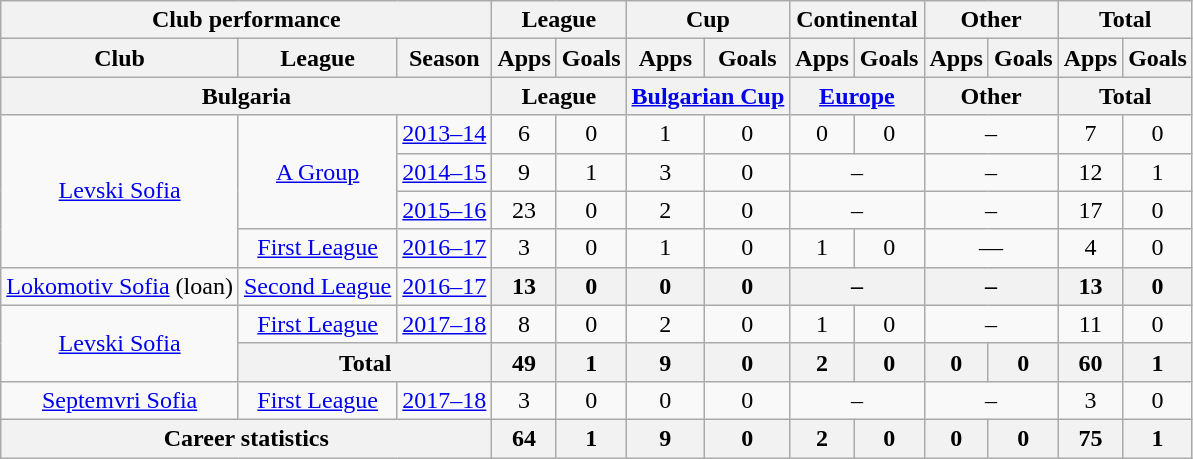<table class="wikitable" style="text-align: center">
<tr>
<th Colspan="3">Club performance</th>
<th Colspan="2">League</th>
<th Colspan="2">Cup</th>
<th Colspan="2">Continental</th>
<th Colspan="2">Other</th>
<th Colspan="3">Total</th>
</tr>
<tr>
<th>Club</th>
<th>League</th>
<th>Season</th>
<th>Apps</th>
<th>Goals</th>
<th>Apps</th>
<th>Goals</th>
<th>Apps</th>
<th>Goals</th>
<th>Apps</th>
<th>Goals</th>
<th>Apps</th>
<th>Goals</th>
</tr>
<tr>
<th Colspan="3">Bulgaria</th>
<th Colspan="2">League</th>
<th Colspan="2"><a href='#'>Bulgarian Cup</a></th>
<th Colspan="2"><a href='#'>Europe</a></th>
<th Colspan="2">Other</th>
<th Colspan="2">Total</th>
</tr>
<tr>
<td rowspan="4"><a href='#'>Levski Sofia</a></td>
<td rowspan="3"><a href='#'>A Group</a></td>
<td><a href='#'>2013–14</a></td>
<td>6</td>
<td>0</td>
<td>1</td>
<td>0</td>
<td>0</td>
<td>0</td>
<td colspan="2">–</td>
<td>7</td>
<td>0</td>
</tr>
<tr>
<td><a href='#'>2014–15</a></td>
<td>9</td>
<td>1</td>
<td>3</td>
<td>0</td>
<td colspan="2">–</td>
<td colspan="2">–</td>
<td>12</td>
<td>1</td>
</tr>
<tr>
<td><a href='#'>2015–16</a></td>
<td>23</td>
<td>0</td>
<td>2</td>
<td>0</td>
<td colspan="2">–</td>
<td colspan="2">–</td>
<td>17</td>
<td>0</td>
</tr>
<tr>
<td rowspan="1"><a href='#'>First League</a></td>
<td><a href='#'>2016–17</a></td>
<td>3</td>
<td>0</td>
<td>1</td>
<td>0</td>
<td>1</td>
<td>0</td>
<td colspan="2">—</td>
<td>4</td>
<td>0</td>
</tr>
<tr>
<td rowspan="1"><a href='#'>Lokomotiv Sofia</a> (loan)</td>
<td rowspan="1"><a href='#'>Second League</a></td>
<td><a href='#'>2016–17</a></td>
<th>13</th>
<th>0</th>
<th>0</th>
<th>0</th>
<th colspan="2">–</th>
<th colspan="2">–</th>
<th>13</th>
<th>0</th>
</tr>
<tr>
<td rowspan="2"><a href='#'>Levski Sofia</a></td>
<td rowspan="1"><a href='#'>First League</a></td>
<td><a href='#'>2017–18</a></td>
<td>8</td>
<td>0</td>
<td>2</td>
<td>0</td>
<td>1</td>
<td>0</td>
<td colspan="2">–</td>
<td>11</td>
<td>0</td>
</tr>
<tr>
<th colspan=2>Total</th>
<th>49</th>
<th>1</th>
<th>9</th>
<th>0</th>
<th>2</th>
<th>0</th>
<th>0</th>
<th>0</th>
<th>60</th>
<th>1</th>
</tr>
<tr>
<td rowspan="1"><a href='#'>Septemvri Sofia</a></td>
<td rowspan="1"><a href='#'>First League</a></td>
<td><a href='#'>2017–18</a></td>
<td>3</td>
<td>0</td>
<td>0</td>
<td>0</td>
<td colspan="2">–</td>
<td colspan="2">–</td>
<td>3</td>
<td>0</td>
</tr>
<tr>
<th colspan="3">Career statistics</th>
<th>64</th>
<th>1</th>
<th>9</th>
<th>0</th>
<th>2</th>
<th>0</th>
<th>0</th>
<th>0</th>
<th>75</th>
<th>1</th>
</tr>
</table>
